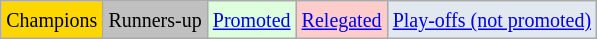<table class="wikitable" align="left">
<tr>
<td bgcolor=gold><small>Champions</small></td>
<td bgcolor=silver><small>Runners-up</small></td>
<td bgcolor=#DFD><small><a href='#'>Promoted</a></small></td>
<td bgcolor=#FCC><small><a href='#'>Relegated</a></small></td>
<td bgcolor="#E1E8EF"><small><a href='#'>Play-offs (not promoted)</a></small></td>
</tr>
</table>
